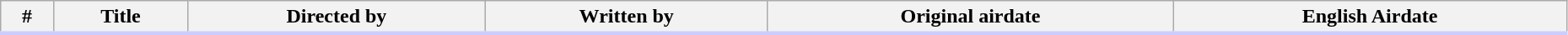<table class="wikitable" style="width:98%;">
<tr style="border-bottom:3px solid #CCF">
<th>#</th>
<th>Title</th>
<th>Directed by</th>
<th>Written by</th>
<th>Original airdate</th>
<th>English Airdate<br>






















</th>
</tr>
</table>
